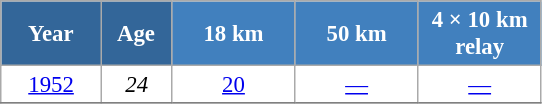<table class="wikitable" style="font-size:95%; text-align:center; border:grey solid 1px; border-collapse:collapse; background:#ffffff;">
<tr>
<th style="background-color:#369; color:white; width:60px;"> Year </th>
<th style="background-color:#369; color:white; width:40px;"> Age </th>
<th style="background-color:#4180be; color:white; width:75px;"> 18 km </th>
<th style="background-color:#4180be; color:white; width:75px;"> 50 km </th>
<th style="background-color:#4180be; color:white; width:75px;"> 4 × 10 km <br> relay </th>
</tr>
<tr>
<td><a href='#'>1952</a></td>
<td><em>24</em></td>
<td><a href='#'>20</a></td>
<td><a href='#'>—</a></td>
<td><a href='#'>—</a></td>
</tr>
<tr>
</tr>
</table>
